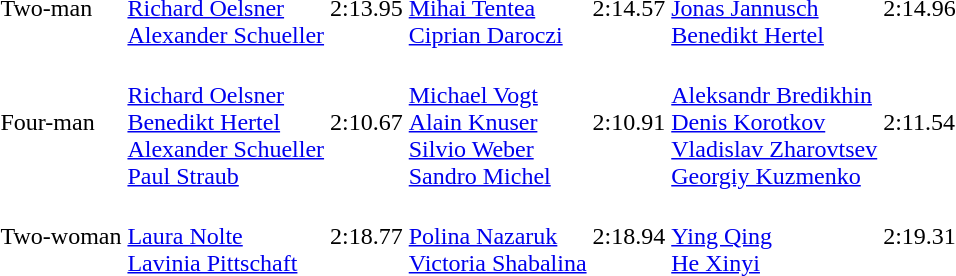<table>
<tr>
<td>Two-man</td>
<td><br><a href='#'>Richard Oelsner</a><br><a href='#'>Alexander Schueller</a></td>
<td>2:13.95</td>
<td><br><a href='#'>Mihai Tentea</a><br><a href='#'>Ciprian Daroczi</a></td>
<td>2:14.57</td>
<td><br><a href='#'>Jonas Jannusch</a><br><a href='#'>Benedikt Hertel</a></td>
<td>2:14.96</td>
</tr>
<tr>
<td>Four-man</td>
<td><br><a href='#'>Richard Oelsner</a><br><a href='#'>Benedikt Hertel</a><br><a href='#'>Alexander Schueller</a><br><a href='#'>Paul Straub</a></td>
<td>2:10.67</td>
<td><br><a href='#'>Michael Vogt</a><br><a href='#'>Alain Knuser</a><br><a href='#'>Silvio Weber</a><br><a href='#'>Sandro Michel</a></td>
<td>2:10.91</td>
<td><br><a href='#'>Aleksandr Bredikhin</a><br><a href='#'>Denis Korotkov</a><br><a href='#'>Vladislav Zharovtsev</a><br><a href='#'>Georgiy Kuzmenko</a></td>
<td>2:11.54</td>
</tr>
<tr>
<td>Two-woman</td>
<td><br><a href='#'>Laura Nolte</a><br><a href='#'>Lavinia Pittschaft</a></td>
<td>2:18.77</td>
<td><br><a href='#'>Polina Nazaruk</a><br><a href='#'>Victoria Shabalina</a></td>
<td>2:18.94</td>
<td><br><a href='#'>Ying Qing</a><br><a href='#'>He Xinyi</a></td>
<td>2:19.31</td>
</tr>
</table>
